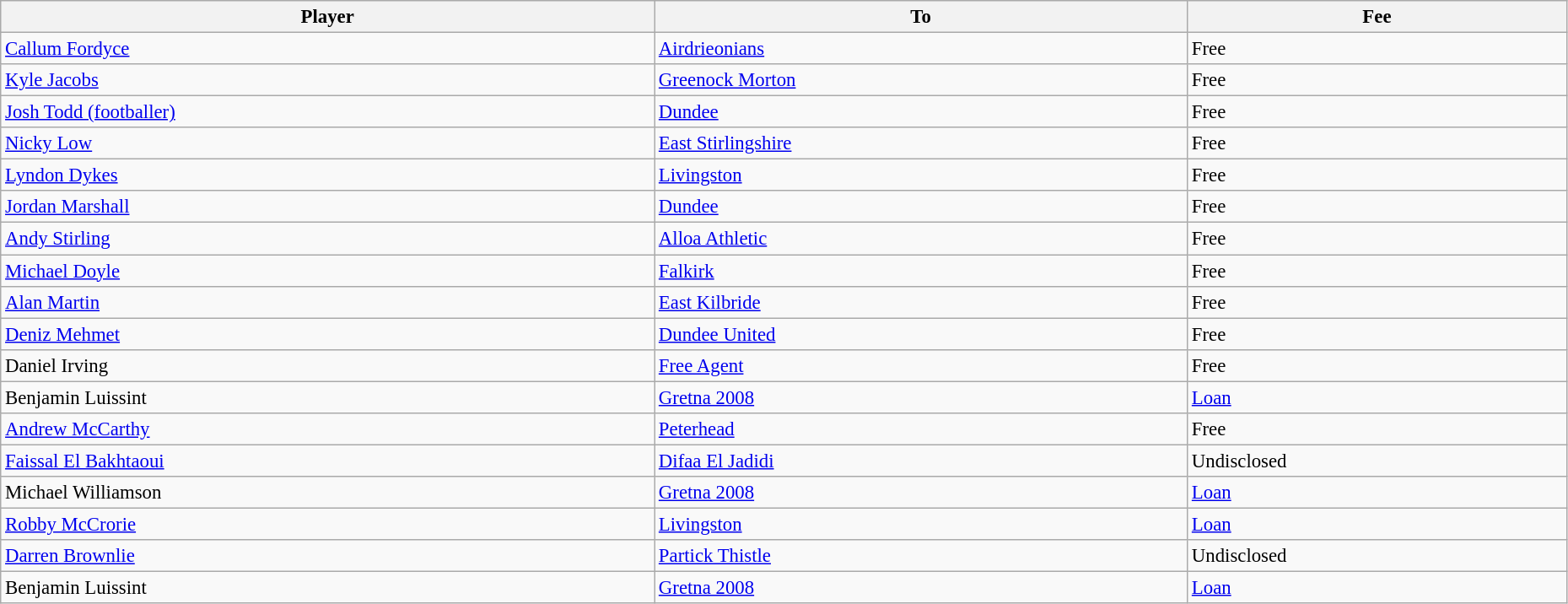<table class="wikitable" style="text-align:center; font-size:95%;width:98%; text-align:left">
<tr>
<th>Player</th>
<th>To</th>
<th>Fee</th>
</tr>
<tr>
<td> <a href='#'>Callum Fordyce</a></td>
<td> <a href='#'>Airdrieonians</a></td>
<td>Free</td>
</tr>
<tr>
<td> <a href='#'>Kyle Jacobs</a></td>
<td> <a href='#'>Greenock Morton</a></td>
<td>Free</td>
</tr>
<tr>
<td> <a href='#'>Josh Todd (footballer)</a></td>
<td> <a href='#'>Dundee</a></td>
<td>Free</td>
</tr>
<tr>
<td> <a href='#'>Nicky Low</a></td>
<td> <a href='#'>East Stirlingshire</a></td>
<td>Free</td>
</tr>
<tr>
<td> <a href='#'>Lyndon Dykes</a></td>
<td> <a href='#'>Livingston</a></td>
<td>Free</td>
</tr>
<tr>
<td> <a href='#'>Jordan Marshall</a></td>
<td> <a href='#'>Dundee</a></td>
<td>Free</td>
</tr>
<tr>
<td> <a href='#'>Andy Stirling</a></td>
<td> <a href='#'>Alloa Athletic</a></td>
<td>Free</td>
</tr>
<tr>
<td> <a href='#'>Michael Doyle</a></td>
<td> <a href='#'>Falkirk</a></td>
<td>Free</td>
</tr>
<tr>
<td> <a href='#'>Alan Martin</a></td>
<td> <a href='#'>East Kilbride</a></td>
<td>Free</td>
</tr>
<tr>
<td> <a href='#'>Deniz Mehmet</a></td>
<td> <a href='#'>Dundee United</a></td>
<td>Free</td>
</tr>
<tr>
<td> Daniel Irving</td>
<td><a href='#'>Free Agent</a></td>
<td>Free</td>
</tr>
<tr>
<td> Benjamin Luissint</td>
<td> <a href='#'>Gretna 2008</a></td>
<td><a href='#'>Loan</a></td>
</tr>
<tr>
<td> <a href='#'>Andrew McCarthy</a></td>
<td> <a href='#'>Peterhead</a></td>
<td>Free</td>
</tr>
<tr>
<td> <a href='#'>Faissal El Bakhtaoui</a></td>
<td> <a href='#'>Difaa El Jadidi</a></td>
<td>Undisclosed</td>
</tr>
<tr>
<td> Michael Williamson</td>
<td> <a href='#'>Gretna 2008</a></td>
<td><a href='#'>Loan</a></td>
</tr>
<tr>
<td> <a href='#'>Robby McCrorie</a></td>
<td> <a href='#'>Livingston</a></td>
<td><a href='#'>Loan</a></td>
</tr>
<tr>
<td> <a href='#'>Darren Brownlie</a></td>
<td> <a href='#'>Partick Thistle</a></td>
<td>Undisclosed</td>
</tr>
<tr>
<td> Benjamin Luissint</td>
<td> <a href='#'>Gretna 2008</a></td>
<td><a href='#'>Loan</a></td>
</tr>
</table>
